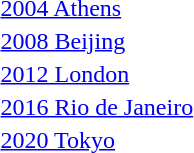<table>
<tr>
<td><a href='#'>2004 Athens</a><br></td>
<td></td>
<td></td>
<td></td>
</tr>
<tr>
<td rowspan=2><a href='#'>2008 Beijing</a><br></td>
<td rowspan=2></td>
<td rowspan=2></td>
<td></td>
</tr>
<tr>
<td></td>
</tr>
<tr>
<td rowspan=2><a href='#'>2012 London</a><br></td>
<td rowspan=2></td>
<td rowspan=2></td>
<td></td>
</tr>
<tr>
<td></td>
</tr>
<tr>
<td rowspan=2><a href='#'>2016 Rio de Janeiro</a><br></td>
<td rowspan=2></td>
<td rowspan=2></td>
<td></td>
</tr>
<tr>
<td></td>
</tr>
<tr>
<td rowspan=2><a href='#'>2020 Tokyo</a><br></td>
<td rowspan=2></td>
<td rowspan=2></td>
<td></td>
</tr>
<tr>
<td></td>
</tr>
</table>
